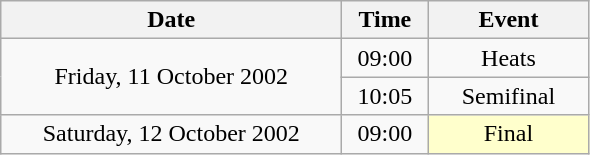<table class = "wikitable" style="text-align:center;">
<tr>
<th width=220>Date</th>
<th width=50>Time</th>
<th width=100>Event</th>
</tr>
<tr>
<td rowspan=2>Friday, 11 October 2002</td>
<td>09:00</td>
<td>Heats</td>
</tr>
<tr>
<td>10:05</td>
<td>Semifinal</td>
</tr>
<tr>
<td>Saturday, 12 October 2002</td>
<td>09:00</td>
<td bgcolor=ffffcc>Final</td>
</tr>
</table>
